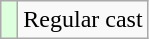<table class="wikitable">
<tr>
<td style="background:#dfd;"> </td>
<td>Regular cast</td>
</tr>
</table>
